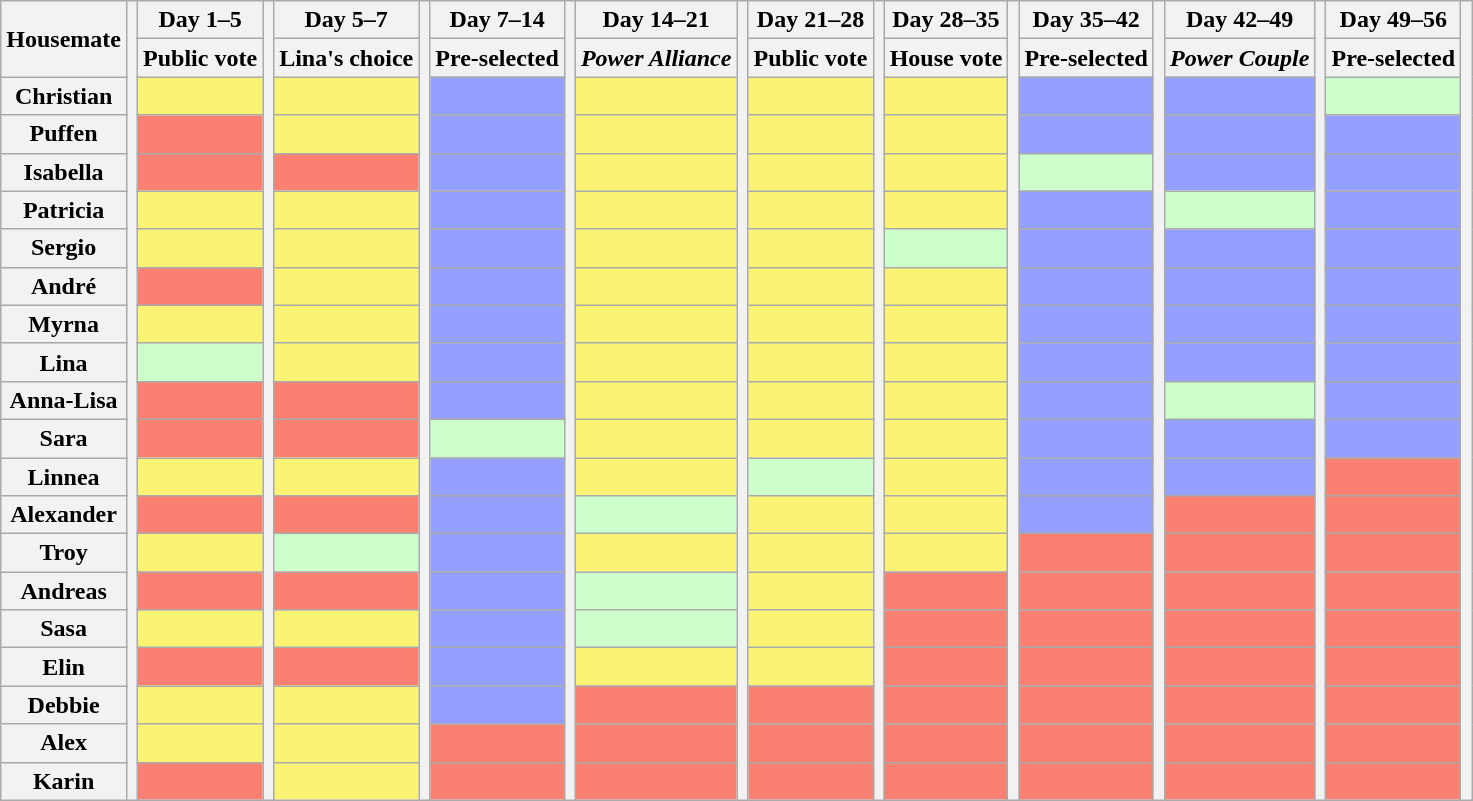<table class="wikitable" style="text-align:center">
<tr>
<th rowspan="2">Housemate</th>
<th rowspan="22"></th>
<th>Day 1–5</th>
<th rowspan="22"></th>
<th>Day 5–7</th>
<th rowspan="22"></th>
<th>Day 7–14</th>
<th rowspan="22"></th>
<th>Day 14–21</th>
<th rowspan="22"></th>
<th>Day 21–28</th>
<th rowspan="22"></th>
<th>Day 28–35</th>
<th rowspan="22"></th>
<th>Day 35–42</th>
<th rowspan="22"></th>
<th>Day 42–49</th>
<th rowspan="22"></th>
<th>Day 49–56</th>
<th rowspan="22"></th>
</tr>
<tr>
<th>Public vote</th>
<th>Lina's choice</th>
<th>Pre-selected</th>
<th><em>Power Alliance</em></th>
<th>Public vote</th>
<th>House vote</th>
<th>Pre-selected</th>
<th><em>Power Couple</em></th>
<th>Pre-selected</th>
</tr>
<tr>
<th>Christian</th>
<td style="background:#FBF373;"></td>
<td style="background:#FBF373;"></td>
<td style="background:#959ffd;"></td>
<td style="background:#FBF373;"></td>
<td style="background:#FBF373;"></td>
<td style="background:#FBF373;"></td>
<td style="background:#959ffd;"></td>
<td style="background:#959ffd;"></td>
<td style="background:#CCFFCC;"></td>
</tr>
<tr>
<th>Puffen</th>
<td style="background:#FA8072;"></td>
<td style="background:#FBF373;"></td>
<td style="background:#959ffd;"></td>
<td style="background:#FBF373;"></td>
<td style="background:#FBF373;"></td>
<td style="background:#FBF373;"></td>
<td style="background:#959ffd;"></td>
<td style="background:#959ffd;"></td>
<td style="background:#959ffd;"></td>
</tr>
<tr>
<th>Isabella</th>
<td style="background:#FA8072;"></td>
<td style="background:#FA8072;"></td>
<td style="background:#959ffd;"></td>
<td style="background:#FBF373;"></td>
<td style="background:#FBF373;"></td>
<td style="background:#FBF373;"></td>
<td style="background:#CCFFCC;"></td>
<td style="background:#959ffd;"></td>
<td style="background:#959ffd;"></td>
</tr>
<tr>
<th>Patricia</th>
<td style="background:#FBF373;"></td>
<td style="background:#FBF373;"></td>
<td style="background:#959ffd;"></td>
<td style="background:#FBF373;"></td>
<td style="background:#FBF373;"></td>
<td style="background:#FBF373;"></td>
<td style="background:#959ffd;"></td>
<td style="background:#CCFFCC;"></td>
<td style="background:#959ffd;"></td>
</tr>
<tr>
<th>Sergio</th>
<td style="background:#FBF373;"></td>
<td style="background:#FBF373;"></td>
<td style="background:#959ffd;"></td>
<td style="background:#FBF373;"></td>
<td style="background:#FBF373;"></td>
<td style="background:#CCFFCC;"></td>
<td style="background:#959ffd;"></td>
<td style="background:#959ffd;"></td>
<td style="background:#959ffd;"></td>
</tr>
<tr>
<th>André</th>
<td style="background:#FA8072;"></td>
<td style="background:#FBF373;"></td>
<td style="background:#959ffd;"></td>
<td style="background:#FBF373;"></td>
<td style="background:#FBF373;"></td>
<td style="background:#FBF373;"></td>
<td style="background:#959ffd;"></td>
<td style="background:#959ffd;"></td>
<td style="background:#959ffd;"></td>
</tr>
<tr>
<th>Myrna</th>
<td style="background:#FBF373;"></td>
<td style="background:#FBF373;"></td>
<td style="background:#959ffd;"></td>
<td style="background:#FBF373;"></td>
<td style="background:#FBF373;"></td>
<td style="background:#FBF373;"></td>
<td style="background:#959ffd;"></td>
<td style="background:#959ffd;"></td>
<td style="background:#959ffd;"></td>
</tr>
<tr>
<th>Lina</th>
<td style="background:#CCFFCC;"></td>
<td style="background:#FBF373;"></td>
<td style="background:#959ffd;"></td>
<td style="background:#FBF373;"></td>
<td style="background:#FBF373;"></td>
<td style="background:#FBF373;"></td>
<td style="background:#959ffd;"></td>
<td style="background:#959ffd;"></td>
<td style="background:#959ffd;"></td>
</tr>
<tr>
<th>Anna-Lisa</th>
<td style="background:#FA8072;"></td>
<td style="background:#FA8072;"></td>
<td style="background:#959ffd;"></td>
<td style="background:#FBF373;"></td>
<td style="background:#FBF373;"></td>
<td style="background:#FBF373;"></td>
<td style="background:#959ffd;"></td>
<td style="background:#CCFFCC;"></td>
<td style="background:#959ffd;"></td>
</tr>
<tr>
<th>Sara</th>
<td style="background:#FA8072;"></td>
<td style="background:#FA8072;"></td>
<td style="background:#CCFFCC;"></td>
<td style="background:#FBF373;"></td>
<td style="background:#FBF373;"></td>
<td style="background:#FBF373;"></td>
<td style="background:#959ffd;"></td>
<td style="background:#959ffd;"></td>
<td style="background:#959ffd;"></td>
</tr>
<tr>
<th>Linnea</th>
<td style="background:#FBF373;"></td>
<td style="background:#FBF373;"></td>
<td style="background:#959ffd;"></td>
<td style="background:#FBF373;"></td>
<td style="background:#CCFFCC;"></td>
<td style="background:#FBF373;"></td>
<td style="background:#959ffd;"></td>
<td style="background:#959ffd;"></td>
<td style="background:#FA8072;"></td>
</tr>
<tr>
<th>Alexander</th>
<td style="background:#FA8072;"></td>
<td style="background:#FA8072;"></td>
<td style="background:#959ffd;"></td>
<td style="background:#CCFFCC;"></td>
<td style="background:#FBF373;"></td>
<td style="background:#FBF373;"></td>
<td style="background:#959ffd;"></td>
<td style="background:#FA8072;"></td>
<td style="background:#FA8072;"></td>
</tr>
<tr>
<th>Troy</th>
<td style="background:#FBF373;"></td>
<td style="background:#CCFFCC;"></td>
<td style="background:#959ffd;"></td>
<td style="background:#FBF373;"></td>
<td style="background:#FBF373;"></td>
<td style="background:#FBF373;"></td>
<td style="background:#FA8072;"></td>
<td style="background:#FA8072;"></td>
<td style="background:#FA8072;"></td>
</tr>
<tr>
<th>Andreas</th>
<td style="background:#FA8072;"></td>
<td style="background:#FA8072;"></td>
<td style="background:#959ffd;"></td>
<td style="background:#CCFFCC;"></td>
<td style="background:#FBF373;"></td>
<td style="background:#FA8072;"></td>
<td style="background:#FA8072;"></td>
<td style="background:#FA8072;"></td>
<td style="background:#FA8072;"></td>
</tr>
<tr>
<th>Sasa</th>
<td style="background:#FBF373;"></td>
<td style="background:#FBF373;"></td>
<td style="background:#959ffd;"></td>
<td style="background:#CCFFCC;"></td>
<td style="background:#FBF373;"></td>
<td style="background:#FA8072;"></td>
<td style="background:#FA8072;"></td>
<td style="background:#FA8072;"></td>
<td style="background:#FA8072;"></td>
</tr>
<tr>
<th>Elin</th>
<td style="background:#FA8072;"></td>
<td style="background:#FA8072;"></td>
<td style="background:#959ffd;"></td>
<td style="background:#FBF373;"></td>
<td style="background:#FBF373;"></td>
<td style="background:#FA8072;"></td>
<td style="background:#FA8072;"></td>
<td style="background:#FA8072;"></td>
<td style="background:#FA8072;"></td>
</tr>
<tr>
<th>Debbie</th>
<td style="background:#FBF373;"></td>
<td style="background:#FBF373;"></td>
<td style="background:#959ffd;"></td>
<td style="background:#FA8072;"></td>
<td style="background:#FA8072;"></td>
<td style="background:#FA8072;"></td>
<td style="background:#FA8072;"></td>
<td style="background:#FA8072;"></td>
<td style="background:#FA8072;"></td>
</tr>
<tr>
<th>Alex</th>
<td style="background:#FBF373;"></td>
<td style="background:#FBF373;"></td>
<td style="background:#FA8072;"></td>
<td style="background:#FA8072;"></td>
<td style="background:#FA8072;"></td>
<td style="background:#FA8072;"></td>
<td style="background:#FA8072;"></td>
<td style="background:#FA8072;"></td>
<td style="background:#FA8072;"></td>
</tr>
<tr>
<th>Karin</th>
<td style="background:#FA8072;"></td>
<td style="background:#FBF373;"></td>
<td style="background:#FA8072;"></td>
<td style="background:#FA8072;"></td>
<td style="background:#FA8072;"></td>
<td style="background:#FA8072;"></td>
<td style="background:#FA8072;"></td>
<td style="background:#FA8072;"></td>
<td style="background:#FA8072;"></td>
</tr>
</table>
